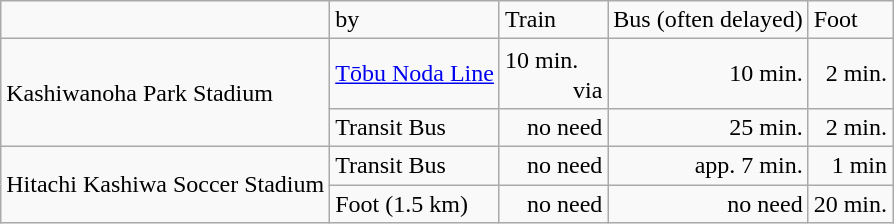<table class="wikitable">
<tr>
<td> </td>
<td>by</td>
<td>Train</td>
<td>Bus (often delayed)</td>
<td>Foot</td>
</tr>
<tr>
<td rowspan="2" style="text-align: left">Kashiwanoha Park Stadium</td>
<td><a href='#'>Tōbu Noda Line</a></td>
<td style="text-align: right">10 min.　<br> via </td>
<td style="text-align: right">10 min.</td>
<td style="text-align: right">2 min.</td>
</tr>
<tr>
<td>Transit Bus</td>
<td style="text-align: right">no need</td>
<td style="text-align: right">25 min.</td>
<td style="text-align: right">2 min.</td>
</tr>
<tr>
<td rowspan="2" style="text-align: left">Hitachi Kashiwa Soccer Stadium</td>
<td>Transit Bus</td>
<td style="text-align: right">no need</td>
<td style="text-align: right">app. 7 min.</td>
<td style="text-align: right">1 min</td>
</tr>
<tr>
<td>Foot (1.5 km)</td>
<td style="text-align: right">no need</td>
<td style="text-align: right">no need</td>
<td style="text-align: right">20 min.</td>
</tr>
</table>
